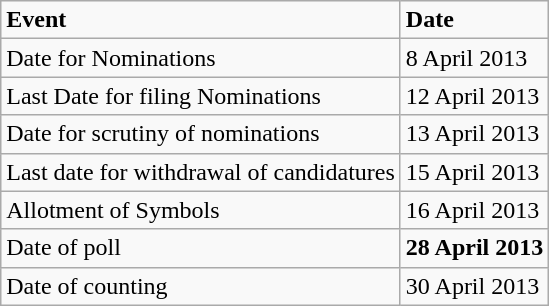<table class="wikitable">
<tr>
<td><strong>Event</strong></td>
<td><strong>Date</strong></td>
</tr>
<tr>
<td>Date for Nominations</td>
<td>8 April 2013</td>
</tr>
<tr>
<td>Last Date for filing Nominations</td>
<td>12 April 2013</td>
</tr>
<tr>
<td>Date for scrutiny of nominations</td>
<td>13 April 2013</td>
</tr>
<tr>
<td>Last date for withdrawal of candidatures</td>
<td>15 April 2013</td>
</tr>
<tr>
<td>Allotment of Symbols</td>
<td>16 April 2013</td>
</tr>
<tr>
<td>Date of poll</td>
<td><strong>28 April 2013</strong></td>
</tr>
<tr>
<td>Date of counting</td>
<td>30 April 2013</td>
</tr>
</table>
